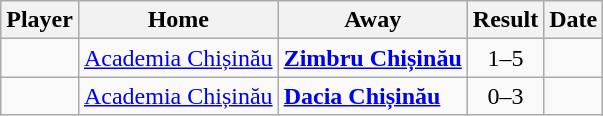<table class="wikitable sortable">
<tr>
<th>Player</th>
<th>Home</th>
<th>Away</th>
<th style="text-align:center">Result</th>
<th>Date</th>
</tr>
<tr>
<td> </td>
<td><a href='#'>Academia Chișinău</a></td>
<td><strong><a href='#'>Zimbru Chișinău</a></strong></td>
<td style="text-align:center;">1–5</td>
<td></td>
</tr>
<tr>
<td> </td>
<td><a href='#'>Academia Chișinău</a></td>
<td><strong><a href='#'>Dacia Chișinău</a></strong></td>
<td style="text-align:center;">0–3</td>
<td></td>
</tr>
</table>
